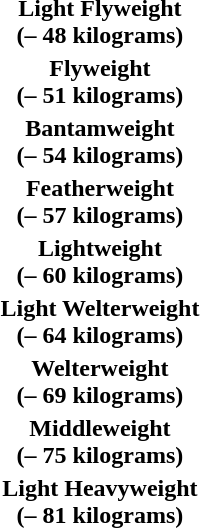<table>
<tr align="center">
<td><strong>Light Flyweight<br>(– 48 kilograms)</strong></td>
<td></td>
<td></td>
<td><br></td>
</tr>
<tr align="center">
<td><strong>Flyweight<br>(– 51 kilograms)</strong></td>
<td></td>
<td></td>
<td><br></td>
</tr>
<tr align="center">
<td><strong>Bantamweight<br>(– 54 kilograms)</strong></td>
<td></td>
<td></td>
<td><br></td>
</tr>
<tr align="center">
<td><strong>Featherweight<br>(– 57 kilograms)</strong></td>
<td></td>
<td></td>
<td><br></td>
</tr>
<tr align="center">
<td><strong>Lightweight<br>(– 60 kilograms)</strong></td>
<td></td>
<td></td>
<td><br></td>
</tr>
<tr align="center">
<td><strong>Light Welterweight<br>(– 64 kilograms)</strong></td>
<td></td>
<td></td>
<td><br></td>
</tr>
<tr align="center">
<td><strong>Welterweight<br>(– 69 kilograms)</strong></td>
<td></td>
<td></td>
<td><br></td>
</tr>
<tr align="center">
<td><strong>Middleweight<br>(– 75 kilograms)</strong></td>
<td></td>
<td></td>
<td><br></td>
</tr>
<tr align="center">
<td><strong>Light Heavyweight<br>(– 81 kilograms)</strong></td>
<td></td>
<td></td>
<td><br></td>
</tr>
</table>
